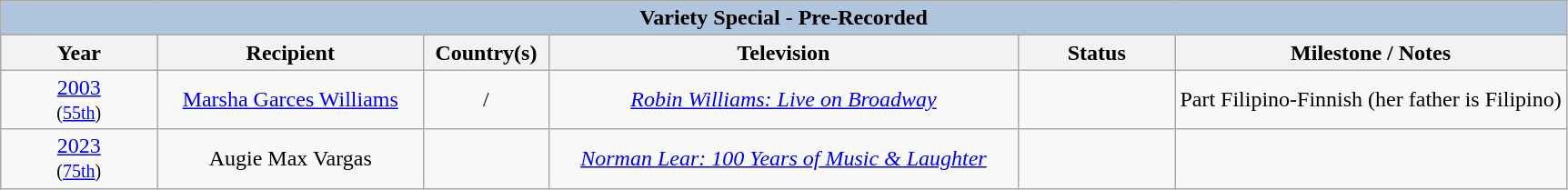<table class="wikitable" style="text-align: center">
<tr>
<th colspan="6" style="background:#B0C4DE;">Variety Special - Pre-Recorded</th>
</tr>
<tr>
<th width="10%">Year</th>
<th width="17%">Recipient</th>
<th width="8%">Country(s)</th>
<th width="30%">Television</th>
<th width="10%">Status</th>
<th width="25%">Milestone / Notes</th>
</tr>
<tr>
<td><a href='#'>2003</a><br><small>(<a href='#'>55th</a>)</small></td>
<td><a href='#'>Marsha Garces Williams</a></td>
<td>/</td>
<td><em><a href='#'>Robin Williams: Live on Broadway</a></em></td>
<td></td>
<td>Part Filipino-Finnish (her father is Filipino)</td>
</tr>
<tr>
<td><a href='#'>2023</a><br><small>(<a href='#'>75th</a>)</small></td>
<td>Augie Max Vargas</td>
<td></td>
<td><a href='#'><em>Norman Lear: 100 Years of Music & Laughter</em></a></td>
<td></td>
<td></td>
</tr>
</table>
